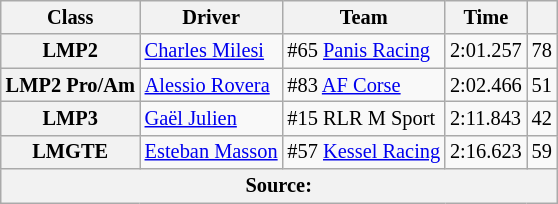<table class="wikitable" style="font-size:85%;">
<tr>
<th>Class</th>
<th>Driver</th>
<th>Team</th>
<th>Time</th>
<th></th>
</tr>
<tr>
<th>LMP2</th>
<td> <a href='#'>Charles Milesi</a></td>
<td> #65 <a href='#'>Panis Racing</a></td>
<td>2:01.257</td>
<td align="center">78</td>
</tr>
<tr>
<th>LMP2 Pro/Am</th>
<td> <a href='#'>Alessio Rovera</a></td>
<td> #83 <a href='#'>AF Corse</a></td>
<td>2:02.466</td>
<td align="center">51</td>
</tr>
<tr>
<th>LMP3</th>
<td> <a href='#'>Gaël Julien</a></td>
<td> #15 RLR M Sport</td>
<td>2:11.843</td>
<td align="center">42</td>
</tr>
<tr>
<th>LMGTE</th>
<td> <a href='#'>Esteban Masson</a></td>
<td> #57 <a href='#'>Kessel Racing</a></td>
<td>2:16.623</td>
<td align="center">59</td>
</tr>
<tr>
<th colspan="5">Source:</th>
</tr>
</table>
